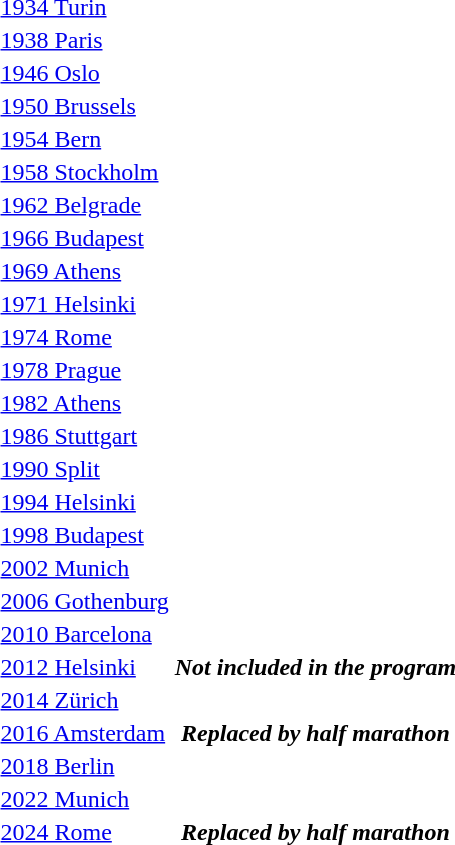<table>
<tr>
<td><a href='#'>1934 Turin</a><br></td>
<td></td>
<td></td>
<td></td>
</tr>
<tr>
<td><a href='#'>1938 Paris</a><br></td>
<td></td>
<td></td>
<td></td>
</tr>
<tr>
<td><a href='#'>1946 Oslo</a><br></td>
<td></td>
<td></td>
<td></td>
</tr>
<tr>
<td><a href='#'>1950 Brussels</a><br></td>
<td></td>
<td></td>
<td></td>
</tr>
<tr>
<td><a href='#'>1954 Bern</a><br></td>
<td></td>
<td></td>
<td></td>
</tr>
<tr>
<td><a href='#'>1958 Stockholm</a><br></td>
<td></td>
<td></td>
<td></td>
</tr>
<tr>
<td><a href='#'>1962 Belgrade</a><br></td>
<td></td>
<td></td>
<td></td>
</tr>
<tr>
<td><a href='#'>1966 Budapest</a><br></td>
<td></td>
<td></td>
<td></td>
</tr>
<tr>
<td><a href='#'>1969 Athens</a><br></td>
<td></td>
<td></td>
<td></td>
</tr>
<tr>
<td><a href='#'>1971 Helsinki</a><br></td>
<td></td>
<td></td>
<td></td>
</tr>
<tr>
<td><a href='#'>1974 Rome</a><br></td>
<td></td>
<td></td>
<td></td>
</tr>
<tr>
<td><a href='#'>1978 Prague</a><br></td>
<td></td>
<td></td>
<td></td>
</tr>
<tr>
<td><a href='#'>1982 Athens</a><br></td>
<td></td>
<td></td>
<td></td>
</tr>
<tr>
<td><a href='#'>1986 Stuttgart</a><br></td>
<td></td>
<td></td>
<td></td>
</tr>
<tr>
<td><a href='#'>1990 Split</a><br></td>
<td></td>
<td></td>
<td></td>
</tr>
<tr>
<td><a href='#'>1994 Helsinki</a><br></td>
<td></td>
<td></td>
<td></td>
</tr>
<tr>
<td><a href='#'>1998 Budapest</a><br></td>
<td></td>
<td></td>
<td></td>
</tr>
<tr>
<td><a href='#'>2002 Munich</a><br></td>
<td></td>
<td></td>
<td></td>
</tr>
<tr>
<td><a href='#'>2006 Gothenburg</a><br></td>
<td></td>
<td></td>
<td></td>
</tr>
<tr>
<td><a href='#'>2010 Barcelona</a><br></td>
<td></td>
<td></td>
<td></td>
</tr>
<tr>
<td><a href='#'>2012 Helsinki</a></td>
<th colspan="3"><em>Not included in the program</em></th>
</tr>
<tr>
<td><a href='#'>2014 Zürich</a><br></td>
<td></td>
<td></td>
<td></td>
</tr>
<tr>
<td><a href='#'>2016 Amsterdam</a></td>
<th colspan="3"><em>Replaced by half marathon</em></th>
</tr>
<tr>
<td><a href='#'>2018 Berlin</a><br></td>
<td></td>
<td></td>
<td></td>
</tr>
<tr>
<td><a href='#'>2022 Munich</a><br></td>
<td></td>
<td></td>
<td></td>
</tr>
<tr>
<td><a href='#'>2024 Rome</a></td>
<th colspan="3"><em>Replaced by half marathon</em></th>
</tr>
</table>
